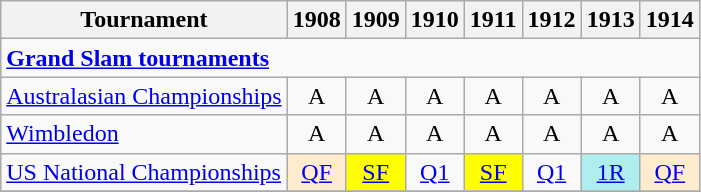<table class=wikitable style=text-align:center>
<tr>
<th>Tournament</th>
<th>1908</th>
<th>1909</th>
<th>1910</th>
<th>1911</th>
<th>1912</th>
<th>1913</th>
<th>1914</th>
</tr>
<tr>
<td colspan=10 align=left><strong><a href='#'>Grand Slam tournaments</a></strong></td>
</tr>
<tr>
<td align=left><a href='#'>Australasian Championships</a></td>
<td>A</td>
<td>A</td>
<td>A</td>
<td>A</td>
<td>A</td>
<td>A</td>
<td>A</td>
</tr>
<tr>
<td align=left><a href='#'>Wimbledon</a></td>
<td>A</td>
<td>A</td>
<td>A</td>
<td>A</td>
<td>A</td>
<td>A</td>
<td>A</td>
</tr>
<tr>
<td align=left><a href='#'>US National Championships</a></td>
<td bgcolor=ffebcd><a href='#'>QF</a></td>
<td bgcolor=yellow><a href='#'>SF</a></td>
<td><a href='#'>Q1</a></td>
<td bgcolor=yellow><a href='#'>SF</a></td>
<td><a href='#'>Q1</a></td>
<td bgcolor=afeeee><a href='#'>1R</a></td>
<td bgcolor=ffebcd><a href='#'>QF</a></td>
</tr>
<tr>
</tr>
</table>
